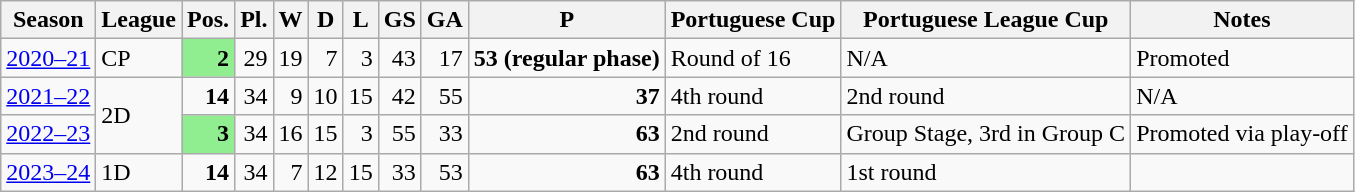<table class="wikitable">
<tr>
<th>Season</th>
<th>League</th>
<th>Pos.</th>
<th>Pl.</th>
<th>W</th>
<th>D</th>
<th>L</th>
<th>GS</th>
<th>GA</th>
<th>P</th>
<th>Portuguese Cup</th>
<th>Portuguese League Cup</th>
<th>Notes</th>
</tr>
<tr>
<td><a href='#'>2020–21</a></td>
<td>CP</td>
<td align="right" bgcolor=#90EE90><strong>2</strong></td>
<td align="right">29</td>
<td align="right">19</td>
<td align="right">7</td>
<td align="right">3</td>
<td align="right">43</td>
<td align="right">17</td>
<td align="right"><strong>53 (regular phase)</strong></td>
<td>Round of 16</td>
<td>N/A</td>
<td>Promoted</td>
</tr>
<tr>
<td><a href='#'>2021–22</a></td>
<td rowspan=2>2D</td>
<td align="right"><strong>14</strong></td>
<td align="right">34</td>
<td align="right">9</td>
<td align="right">10</td>
<td align="right">15</td>
<td align="right">42</td>
<td align="right">55</td>
<td align="right"><strong>37</strong></td>
<td>4th round</td>
<td>2nd round</td>
<td>N/A</td>
</tr>
<tr>
<td><a href='#'>2022–23</a></td>
<td align="right" bgcolor=#90EE90><strong>3</strong></td>
<td align="right">34</td>
<td align="right">16</td>
<td align="right">15</td>
<td align="right">3</td>
<td align="right">55</td>
<td align="right">33</td>
<td align="right"><strong>63</strong></td>
<td>2nd round</td>
<td>Group Stage, 3rd in Group C</td>
<td>Promoted via play-off</td>
</tr>
<tr>
<td><a href='#'>2023–24</a></td>
<td>1D</td>
<td align="right"><strong>14</strong></td>
<td align="right">34</td>
<td align="right">7</td>
<td align="right">12</td>
<td align="right">15</td>
<td align="right">33</td>
<td align="right">53</td>
<td align="right"><strong>63</strong></td>
<td>4th round</td>
<td>1st round</td>
<td></td>
</tr>
</table>
